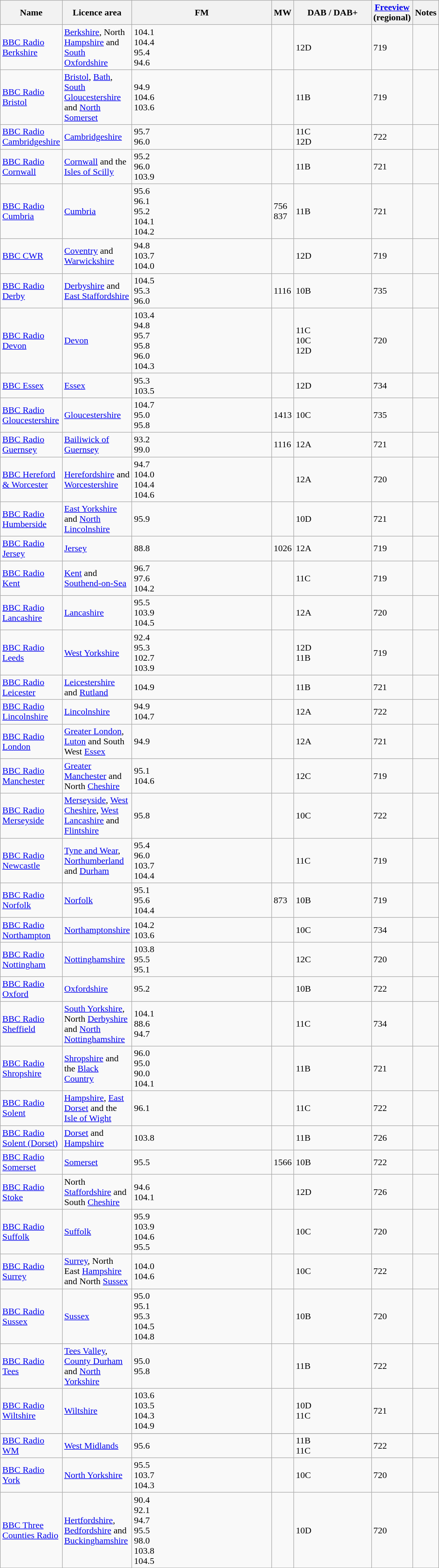<table class="wikitable sortable">
<tr>
<th width=80>Name</th>
<th width=110>Licence area</th>
<th width=240>FM</th>
<th width=30>MW</th>
<th width=130>DAB / DAB+</th>
<th width=60><a href='#'>Freeview</a> (regional)</th>
<th class=unsortable>Notes</th>
</tr>
<tr>
<td><a href='#'>BBC Radio Berkshire</a></td>
<td><a href='#'>Berkshire</a>, North <a href='#'>Hampshire</a> and <a href='#'>South Oxfordshire</a></td>
<td>104.1 <br>104.4 <br>95.4 <br>94.6 </td>
<td></td>
<td>12D</td>
<td>719</td>
<td></td>
</tr>
<tr>
<td><a href='#'>BBC Radio Bristol</a></td>
<td><a href='#'>Bristol</a>, <a href='#'>Bath</a>, <a href='#'>South Gloucestershire</a> and <a href='#'>North Somerset</a></td>
<td>94.9 <br>104.6 <br>103.6 </td>
<td></td>
<td>11B</td>
<td>719</td>
<td></td>
</tr>
<tr>
<td><a href='#'>BBC Radio Cambridgeshire</a></td>
<td><a href='#'>Cambridgeshire</a></td>
<td>95.7 <br>96.0 </td>
<td></td>
<td>11C <br>12D </td>
<td>722</td>
<td></td>
</tr>
<tr>
<td><a href='#'>BBC Radio Cornwall</a></td>
<td><a href='#'>Cornwall</a> and the <a href='#'>Isles of Scilly</a></td>
<td>95.2 <br>96.0 <br>103.9 </td>
<td></td>
<td>11B</td>
<td>721</td>
<td></td>
</tr>
<tr>
<td><a href='#'>BBC Radio Cumbria</a></td>
<td><a href='#'>Cumbria</a></td>
<td>95.6 <br>96.1 <br>95.2 <br>104.1 <br>104.2 </td>
<td>756 <br>837 </td>
<td>11B </td>
<td>721</td>
<td></td>
</tr>
<tr>
<td><a href='#'>BBC CWR</a></td>
<td><a href='#'>Coventry</a> and <a href='#'>Warwickshire</a></td>
<td>94.8 <br>103.7 <br>104.0 </td>
<td></td>
<td>12D</td>
<td>719</td>
<td></td>
</tr>
<tr>
<td><a href='#'>BBC Radio Derby</a></td>
<td><a href='#'>Derbyshire</a> and <a href='#'>East Staffordshire</a></td>
<td>104.5 <br>95.3 <br>96.0 </td>
<td>1116</td>
<td>10B</td>
<td>735</td>
<td></td>
</tr>
<tr>
<td><a href='#'>BBC Radio Devon</a></td>
<td><a href='#'>Devon</a></td>
<td>103.4 <br>94.8 <br>95.7 <br>95.8 <br>96.0 <br>104.3 </td>
<td></td>
<td>11C <br>10C <br>12D </td>
<td>720</td>
<td></td>
</tr>
<tr>
<td><a href='#'>BBC Essex</a></td>
<td><a href='#'>Essex</a></td>
<td>95.3 <br>103.5 </td>
<td></td>
<td>12D</td>
<td>734</td>
<td></td>
</tr>
<tr>
<td><a href='#'>BBC Radio Gloucestershire</a></td>
<td><a href='#'>Gloucestershire</a></td>
<td>104.7 <br>95.0 <br>95.8 </td>
<td>1413</td>
<td>10C</td>
<td>735</td>
<td></td>
</tr>
<tr>
<td><a href='#'>BBC Radio Guernsey</a></td>
<td><a href='#'>Bailiwick of Guernsey</a></td>
<td>93.2 <br>99.0 </td>
<td>1116</td>
<td>12A </td>
<td>721</td>
<td></td>
</tr>
<tr>
<td><a href='#'>BBC Hereford & Worcester</a></td>
<td><a href='#'>Herefordshire</a> and <a href='#'>Worcestershire</a></td>
<td>94.7 <br>104.0 <br>104.4 <br>104.6 </td>
<td></td>
<td>12A</td>
<td>720</td>
<td></td>
</tr>
<tr>
<td><a href='#'>BBC Radio Humberside</a></td>
<td><a href='#'>East Yorkshire</a> and <a href='#'>North Lincolnshire</a></td>
<td>95.9</td>
<td></td>
<td>10D</td>
<td>721</td>
<td></td>
</tr>
<tr>
<td><a href='#'>BBC Radio Jersey</a></td>
<td><a href='#'>Jersey</a></td>
<td>88.8</td>
<td>1026</td>
<td>12A </td>
<td>719</td>
<td></td>
</tr>
<tr>
<td><a href='#'>BBC Radio Kent</a></td>
<td><a href='#'>Kent</a> and <a href='#'>Southend-on-Sea</a></td>
<td>96.7 <br>97.6 <br>104.2 </td>
<td></td>
<td>11C</td>
<td>719</td>
<td></td>
</tr>
<tr>
<td><a href='#'>BBC Radio Lancashire</a></td>
<td><a href='#'>Lancashire</a></td>
<td>95.5 <br>103.9 <br>104.5 </td>
<td></td>
<td>12A</td>
<td>720</td>
<td></td>
</tr>
<tr>
<td><a href='#'>BBC Radio Leeds</a></td>
<td><a href='#'>West Yorkshire</a></td>
<td>92.4<br>95.3 <br>102.7 <br>103.9 </td>
<td></td>
<td>12D <br>11B </td>
<td>719</td>
<td></td>
</tr>
<tr>
<td><a href='#'>BBC Radio Leicester</a></td>
<td><a href='#'>Leicestershire</a> and <a href='#'>Rutland</a></td>
<td>104.9</td>
<td></td>
<td>11B</td>
<td>721</td>
<td></td>
</tr>
<tr>
<td><a href='#'>BBC Radio Lincolnshire</a></td>
<td><a href='#'>Lincolnshire</a></td>
<td>94.9<br>104.7 </td>
<td></td>
<td>12A</td>
<td>722</td>
<td></td>
</tr>
<tr>
<td><a href='#'>BBC Radio London</a></td>
<td><a href='#'>Greater London</a>, <a href='#'>Luton</a> and South West <a href='#'>Essex</a></td>
<td>94.9</td>
<td></td>
<td>12A</td>
<td>721</td>
<td></td>
</tr>
<tr>
<td><a href='#'>BBC Radio Manchester</a></td>
<td><a href='#'>Greater Manchester</a> and North <a href='#'>Cheshire</a></td>
<td>95.1<br>104.6 </td>
<td></td>
<td>12C</td>
<td>719</td>
<td></td>
</tr>
<tr>
<td><a href='#'>BBC Radio Merseyside</a></td>
<td><a href='#'>Merseyside</a>, <a href='#'>West Cheshire</a>, <a href='#'>West Lancashire</a> and <a href='#'>Flintshire</a></td>
<td>95.8</td>
<td></td>
<td>10C</td>
<td>722</td>
<td></td>
</tr>
<tr>
<td><a href='#'>BBC Radio Newcastle</a></td>
<td><a href='#'>Tyne and Wear</a>, <a href='#'>Northumberland</a> and <a href='#'>Durham</a></td>
<td>95.4 <br>96.0 <br>103.7 <br>104.4 </td>
<td></td>
<td>11C</td>
<td>719</td>
<td></td>
</tr>
<tr>
<td><a href='#'>BBC Radio Norfolk</a></td>
<td><a href='#'>Norfolk</a></td>
<td>95.1 <br>95.6 <br>104.4 </td>
<td>873 </td>
<td>10B<br></td>
<td>719</td>
<td></td>
</tr>
<tr>
<td><a href='#'>BBC Radio Northampton</a></td>
<td><a href='#'>Northamptonshire</a></td>
<td>104.2 <br>103.6 </td>
<td></td>
<td>10C</td>
<td>734</td>
<td></td>
</tr>
<tr>
<td><a href='#'>BBC Radio Nottingham</a></td>
<td><a href='#'>Nottinghamshire</a></td>
<td>103.8 <br>95.5 <br>95.1 </td>
<td></td>
<td>12C</td>
<td>720</td>
<td></td>
</tr>
<tr>
<td><a href='#'>BBC Radio Oxford</a></td>
<td><a href='#'>Oxfordshire</a></td>
<td>95.2</td>
<td></td>
<td>10B</td>
<td>722</td>
<td></td>
</tr>
<tr>
<td><a href='#'>BBC Radio Sheffield</a></td>
<td><a href='#'>South Yorkshire</a>, North <a href='#'>Derbyshire</a> and <a href='#'>North Nottinghamshire</a></td>
<td>104.1 <br>88.6 <br>94.7 </td>
<td></td>
<td>11C</td>
<td>734</td>
<td></td>
</tr>
<tr>
<td><a href='#'>BBC Radio Shropshire</a></td>
<td><a href='#'>Shropshire</a> and the <a href='#'>Black Country</a></td>
<td>96.0 <br>95.0 <br>90.0 <br>104.1 </td>
<td></td>
<td>11B</td>
<td>721</td>
<td></td>
</tr>
<tr>
<td><a href='#'>BBC Radio Solent</a></td>
<td><a href='#'>Hampshire</a>, <a href='#'>East Dorset</a> and the <a href='#'>Isle of Wight</a></td>
<td>96.1</td>
<td></td>
<td>11C </td>
<td>722</td>
<td></td>
</tr>
<tr>
<td><a href='#'>BBC Radio Solent (Dorset)</a></td>
<td><a href='#'>Dorset</a> and <a href='#'>Hampshire</a></td>
<td>103.8 </td>
<td></td>
<td>11B</td>
<td>726</td>
<td></td>
</tr>
<tr>
<td><a href='#'>BBC Radio Somerset</a></td>
<td><a href='#'>Somerset</a></td>
<td>95.5</td>
<td>1566</td>
<td>10B</td>
<td>722</td>
<td></td>
</tr>
<tr>
<td><a href='#'>BBC Radio Stoke</a></td>
<td>North <a href='#'>Staffordshire</a> and South <a href='#'>Cheshire</a></td>
<td>94.6 <br>104.1 </td>
<td></td>
<td>12D</td>
<td>726</td>
<td></td>
</tr>
<tr>
<td><a href='#'>BBC Radio Suffolk</a></td>
<td><a href='#'>Suffolk</a></td>
<td>95.9 <br>103.9 <br>104.6 <br>95.5 </td>
<td></td>
<td>10C</td>
<td>720</td>
<td></td>
</tr>
<tr>
<td><a href='#'>BBC Radio Surrey</a></td>
<td><a href='#'>Surrey</a>, North East <a href='#'>Hampshire</a> and North <a href='#'>Sussex</a></td>
<td>104.0 <br>104.6 </td>
<td></td>
<td>10C</td>
<td>722</td>
<td></td>
</tr>
<tr>
<td><a href='#'>BBC Radio Sussex</a></td>
<td><a href='#'>Sussex</a></td>
<td>95.0 <br>95.1 <br>95.3 <br>104.5 <br>104.8 </td>
<td></td>
<td>10B</td>
<td>720</td>
<td></td>
</tr>
<tr>
<td><a href='#'>BBC Radio Tees</a></td>
<td><a href='#'>Tees Valley</a>, <a href='#'>County Durham</a> and <a href='#'>North Yorkshire</a></td>
<td>95.0<br>95.8 </td>
<td></td>
<td>11B</td>
<td>722</td>
<td></td>
</tr>
<tr>
<td><a href='#'>BBC Radio Wiltshire</a></td>
<td><a href='#'>Wiltshire</a></td>
<td>103.6 <br>103.5 <br>104.3 <br>104.9 </td>
<td></td>
<td>10D <br>11C <br></td>
<td>721</td>
<td></td>
</tr>
<tr>
</tr>
<tr>
<td><a href='#'>BBC Radio WM</a></td>
<td><a href='#'>West Midlands</a></td>
<td>95.6</td>
<td></td>
<td>11B <br>11C </td>
<td>722</td>
<td></td>
</tr>
<tr>
<td><a href='#'>BBC Radio York</a></td>
<td><a href='#'>North Yorkshire</a></td>
<td>95.5 <br>103.7 <br>104.3 </td>
<td></td>
<td>10C</td>
<td>720</td>
<td></td>
</tr>
<tr>
<td><a href='#'>BBC Three Counties Radio</a></td>
<td><a href='#'>Hertfordshire</a>, <a href='#'>Bedfordshire</a> and <a href='#'>Buckinghamshire</a></td>
<td>90.4 <br>92.1 <br>94.7 <br>95.5 <br>98.0 <br>103.8 <br>104.5 </td>
<td></td>
<td>10D</td>
<td>720</td>
<td></td>
</tr>
</table>
